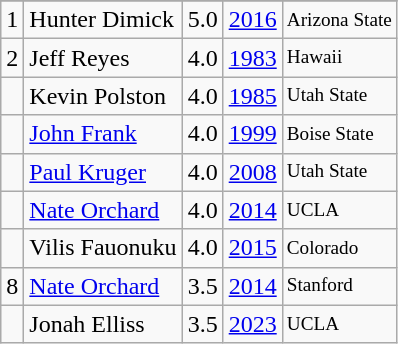<table class="wikitable">
<tr>
</tr>
<tr>
<td>1</td>
<td>Hunter Dimick</td>
<td>5.0</td>
<td><a href='#'>2016</a></td>
<td style="font-size:80%;">Arizona State</td>
</tr>
<tr>
<td>2</td>
<td>Jeff Reyes</td>
<td>4.0</td>
<td><a href='#'>1983</a></td>
<td style="font-size:80%;">Hawaii</td>
</tr>
<tr>
<td></td>
<td>Kevin Polston</td>
<td>4.0</td>
<td><a href='#'>1985</a></td>
<td style="font-size:80%;">Utah State</td>
</tr>
<tr>
<td></td>
<td><a href='#'>John Frank</a></td>
<td>4.0</td>
<td><a href='#'>1999</a></td>
<td style="font-size:80%;">Boise State</td>
</tr>
<tr>
<td></td>
<td><a href='#'>Paul Kruger</a></td>
<td>4.0</td>
<td><a href='#'>2008</a></td>
<td style="font-size:80%;">Utah State</td>
</tr>
<tr>
<td></td>
<td><a href='#'>Nate Orchard</a></td>
<td>4.0</td>
<td><a href='#'>2014</a></td>
<td style="font-size:80%;">UCLA</td>
</tr>
<tr>
<td></td>
<td>Vilis Fauonuku</td>
<td>4.0</td>
<td><a href='#'>2015</a></td>
<td style="font-size:80%;">Colorado</td>
</tr>
<tr>
<td>8</td>
<td><a href='#'>Nate Orchard</a></td>
<td>3.5</td>
<td><a href='#'>2014</a></td>
<td style="font-size:80%;">Stanford</td>
</tr>
<tr>
<td></td>
<td>Jonah Elliss</td>
<td>3.5</td>
<td><a href='#'>2023</a></td>
<td style="font-size:80%;">UCLA</td>
</tr>
</table>
